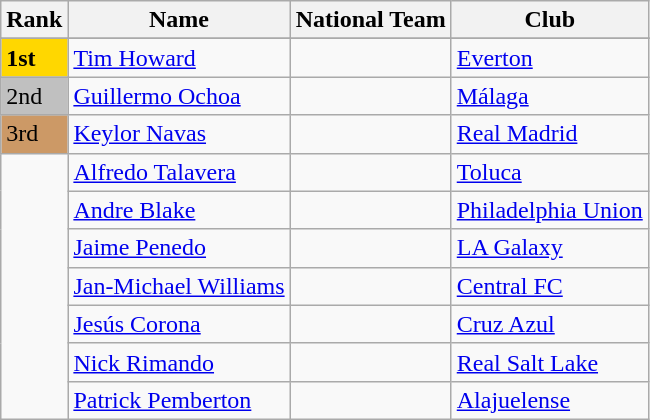<table class="wikitable">
<tr>
<th>Rank</th>
<th>Name</th>
<th>National Team</th>
<th>Club</th>
</tr>
<tr>
</tr>
<tr>
<td scope=col style="background-color: gold"><strong>1st</strong></td>
<td><a href='#'>Tim Howard</a></td>
<td></td>
<td> <a href='#'>Everton</a></td>
</tr>
<tr>
<td scope=col style="background-color: silver">2nd</td>
<td><a href='#'>Guillermo Ochoa</a></td>
<td></td>
<td> <a href='#'>Málaga</a></td>
</tr>
<tr>
<td scope=col style="background-color: #cc9966">3rd</td>
<td><a href='#'>Keylor Navas</a></td>
<td></td>
<td> <a href='#'>Real Madrid</a></td>
</tr>
<tr>
<td rowspan="7"></td>
<td><a href='#'>Alfredo Talavera</a></td>
<td></td>
<td> <a href='#'>Toluca</a></td>
</tr>
<tr>
<td><a href='#'>Andre Blake</a></td>
<td></td>
<td> <a href='#'>Philadelphia Union</a></td>
</tr>
<tr>
<td><a href='#'>Jaime Penedo</a></td>
<td></td>
<td> <a href='#'>LA Galaxy</a></td>
</tr>
<tr>
<td><a href='#'>Jan-Michael Williams</a></td>
<td></td>
<td> <a href='#'>Central FC</a></td>
</tr>
<tr>
<td><a href='#'>Jesús Corona</a></td>
<td></td>
<td> <a href='#'>Cruz Azul</a></td>
</tr>
<tr>
<td><a href='#'>Nick Rimando</a></td>
<td></td>
<td> <a href='#'>Real Salt Lake</a></td>
</tr>
<tr>
<td><a href='#'>Patrick Pemberton</a></td>
<td></td>
<td> <a href='#'>Alajuelense</a></td>
</tr>
</table>
